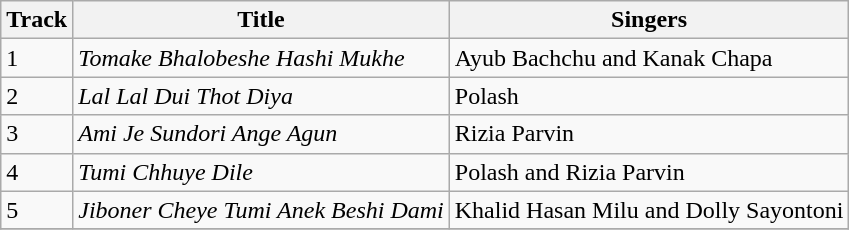<table class="wikitable">
<tr>
<th>Track</th>
<th>Title</th>
<th>Singers</th>
</tr>
<tr>
<td>1</td>
<td><em>Tomake Bhalobeshe Hashi Mukhe</em></td>
<td>Ayub Bachchu and Kanak Chapa</td>
</tr>
<tr>
<td>2</td>
<td><em>Lal Lal Dui Thot Diya</em></td>
<td>Polash</td>
</tr>
<tr>
<td>3</td>
<td><em>Ami Je Sundori Ange Agun</em></td>
<td>Rizia Parvin</td>
</tr>
<tr>
<td>4</td>
<td><em>Tumi Chhuye Dile</em></td>
<td>Polash and Rizia Parvin</td>
</tr>
<tr>
<td>5</td>
<td><em>Jiboner Cheye Tumi Anek Beshi Dami</em></td>
<td>Khalid Hasan Milu and Dolly Sayontoni</td>
</tr>
<tr>
</tr>
</table>
